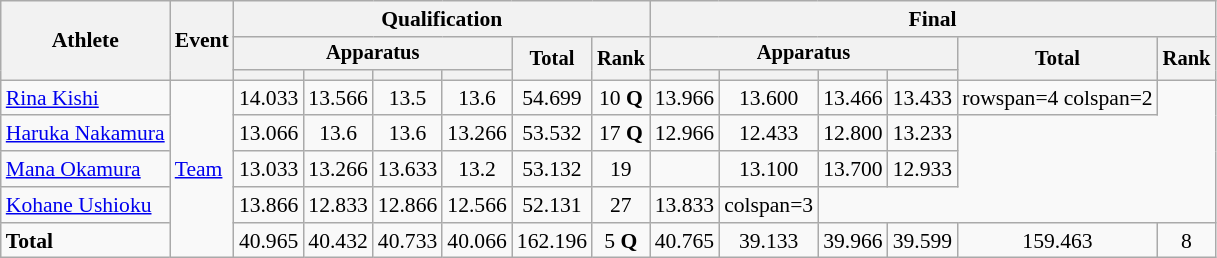<table class=wikitable style=font-size:90%;text-align:center>
<tr>
<th rowspan=3>Athlete</th>
<th rowspan=3>Event</th>
<th colspan=6>Qualification</th>
<th colspan=6>Final</th>
</tr>
<tr style=font-size:95%>
<th colspan=4>Apparatus</th>
<th rowspan=2>Total</th>
<th rowspan=2>Rank</th>
<th colspan=4>Apparatus</th>
<th rowspan=2>Total</th>
<th rowspan=2>Rank</th>
</tr>
<tr style=font-size:95%>
<th></th>
<th></th>
<th></th>
<th></th>
<th></th>
<th></th>
<th></th>
<th></th>
</tr>
<tr>
<td align=left><a href='#'>Rina Kishi</a></td>
<td align=left rowspan=5><a href='#'>Team</a></td>
<td>14.033</td>
<td>13.566</td>
<td>13.5</td>
<td>13.6</td>
<td>54.699</td>
<td>10 <strong>Q</strong></td>
<td>13.966</td>
<td>13.600</td>
<td>13.466</td>
<td>13.433</td>
<td>rowspan=4 colspan=2 </td>
</tr>
<tr>
<td align=left><a href='#'>Haruka Nakamura</a></td>
<td>13.066</td>
<td>13.6</td>
<td>13.6</td>
<td>13.266</td>
<td>53.532</td>
<td>17 <strong>Q</strong></td>
<td>12.966</td>
<td>12.433</td>
<td>12.800</td>
<td>13.233</td>
</tr>
<tr>
<td align=left><a href='#'>Mana Okamura</a></td>
<td>13.033</td>
<td>13.266</td>
<td>13.633</td>
<td>13.2</td>
<td>53.132</td>
<td>19</td>
<td></td>
<td>13.100</td>
<td>13.700</td>
<td>12.933</td>
</tr>
<tr>
<td align=left><a href='#'>Kohane Ushioku</a></td>
<td>13.866</td>
<td>12.833</td>
<td>12.866</td>
<td>12.566</td>
<td>52.131</td>
<td>27</td>
<td>13.833</td>
<td>colspan=3 </td>
</tr>
<tr>
<td align=left><strong>Total</strong></td>
<td>40.965</td>
<td>40.432</td>
<td>40.733</td>
<td>40.066</td>
<td>162.196</td>
<td>5 <strong>Q</strong></td>
<td>40.765</td>
<td>39.133</td>
<td>39.966</td>
<td>39.599</td>
<td>159.463</td>
<td>8</td>
</tr>
</table>
